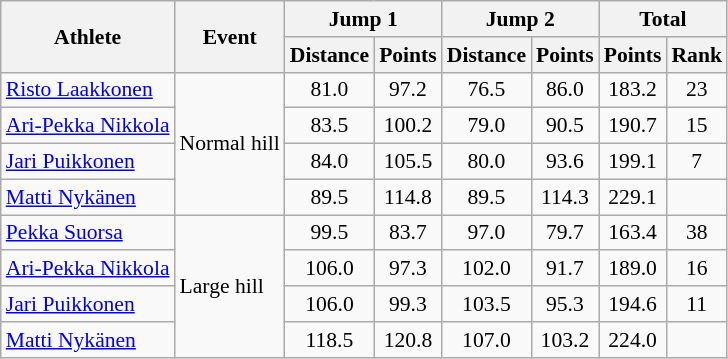<table class="wikitable" style="font-size:90%">
<tr>
<th rowspan="2">Athlete</th>
<th rowspan="2">Event</th>
<th colspan="2">Jump 1</th>
<th colspan="2">Jump 2</th>
<th colspan="2">Total</th>
</tr>
<tr>
<th>Distance</th>
<th>Points</th>
<th>Distance</th>
<th>Points</th>
<th>Points</th>
<th>Rank</th>
</tr>
<tr>
<td><a href='#'>Risto Laakkonen</a></td>
<td rowspan="4">Normal hill</td>
<td align="center">81.0</td>
<td align="center">97.2</td>
<td align="center">76.5</td>
<td align="center">86.0</td>
<td align="center">183.2</td>
<td align="center">23</td>
</tr>
<tr>
<td><a href='#'>Ari-Pekka Nikkola</a></td>
<td align="center">83.5</td>
<td align="center">100.2</td>
<td align="center">79.0</td>
<td align="center">90.5</td>
<td align="center">190.7</td>
<td align="center">15</td>
</tr>
<tr>
<td><a href='#'>Jari Puikkonen</a></td>
<td align="center">84.0</td>
<td align="center">105.5</td>
<td align="center">80.0</td>
<td align="center">93.6</td>
<td align="center">199.1</td>
<td align="center">7</td>
</tr>
<tr>
<td><a href='#'>Matti Nykänen</a></td>
<td align="center">89.5</td>
<td align="center">114.8</td>
<td align="center">89.5</td>
<td align="center">114.3</td>
<td align="center">229.1</td>
<td align="center"></td>
</tr>
<tr>
<td><a href='#'>Pekka Suorsa</a></td>
<td rowspan="4">Large hill</td>
<td align="center">99.5</td>
<td align="center">83.7</td>
<td align="center">97.0</td>
<td align="center">79.7</td>
<td align="center">163.4</td>
<td align="center">38</td>
</tr>
<tr>
<td><a href='#'>Ari-Pekka Nikkola</a></td>
<td align="center">106.0</td>
<td align="center">97.3</td>
<td align="center">102.0</td>
<td align="center">91.7</td>
<td align="center">189.0</td>
<td align="center">16</td>
</tr>
<tr>
<td><a href='#'>Jari Puikkonen</a></td>
<td align="center">106.0</td>
<td align="center">99.3</td>
<td align="center">103.5</td>
<td align="center">95.3</td>
<td align="center">194.6</td>
<td align="center">11</td>
</tr>
<tr>
<td><a href='#'>Matti Nykänen</a></td>
<td align="center">118.5</td>
<td align="center">120.8</td>
<td align="center">107.0</td>
<td align="center">103.2</td>
<td align="center">224.0</td>
<td align="center"></td>
</tr>
</table>
